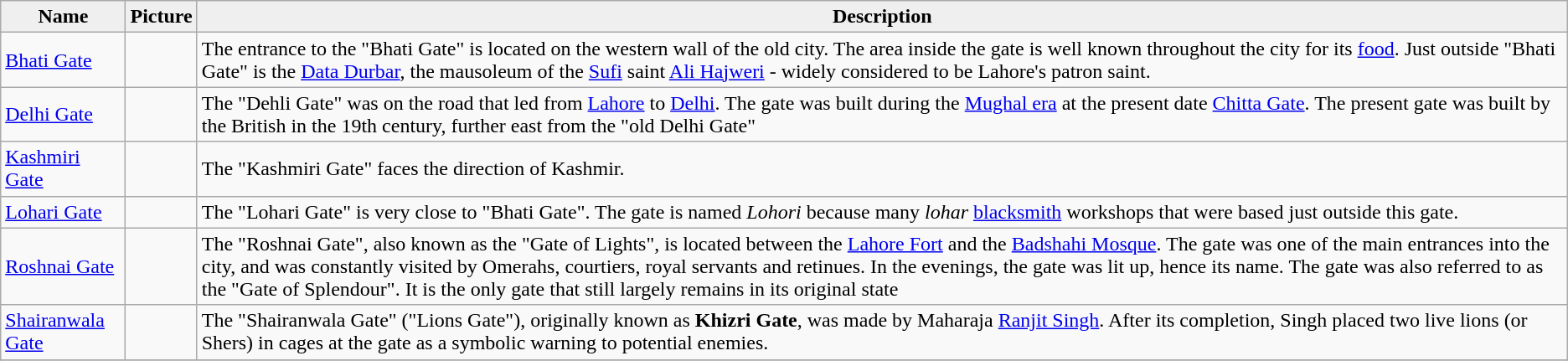<table class="wikitable" align="center">
<tr>
<th style="background:#efefef;">Name</th>
<th style="background:#efefef;">Picture</th>
<th style="background:#efefef;">Description</th>
</tr>
<tr>
<td><a href='#'>Bhati Gate</a> <br></td>
<td></td>
<td>The entrance to the "Bhati Gate" is located on the western wall of the old city. The area inside the gate is well known throughout the city for its <a href='#'>food</a>. Just outside "Bhati Gate" is the <a href='#'>Data Durbar</a>, the mausoleum of the <a href='#'>Sufi</a> saint <a href='#'>Ali Hajweri</a> - widely considered to be Lahore's patron saint.</td>
</tr>
<tr>
<td><a href='#'>Delhi Gate</a> <br></td>
<td></td>
<td>The "Dehli Gate" was on the road that led from <a href='#'>Lahore</a> to <a href='#'>Delhi</a>. The gate was built during the <a href='#'>Mughal era</a> at the present date <a href='#'>Chitta Gate</a>. The present gate was built by the British in the 19th century, further east from the "old Delhi Gate"</td>
</tr>
<tr>
<td><a href='#'>Kashmiri Gate</a> <br></td>
<td></td>
<td>The "Kashmiri Gate" faces the direction of Kashmir.</td>
</tr>
<tr>
<td><a href='#'>Lohari Gate</a><br></td>
<td></td>
<td>The "Lohari Gate" is very close to "Bhati Gate". The gate is named <em>Lohori</em> because many <em>lohar</em> <a href='#'>blacksmith</a> workshops that were based just outside this gate.</td>
</tr>
<tr>
<td><a href='#'>Roshnai Gate</a> <br></td>
<td></td>
<td>The "Roshnai Gate", also known as the "Gate of Lights", is located between the <a href='#'>Lahore Fort</a> and the <a href='#'>Badshahi Mosque</a>. The gate was one of the main entrances into the city, and was constantly visited by Omerahs, courtiers, royal servants and retinues. In the evenings, the gate was lit up, hence its name. The gate was also referred to as the "Gate of Splendour". It is the only gate that still largely remains in its original state</td>
</tr>
<tr>
<td><a href='#'>Shairanwala Gate</a> <br></td>
<td></td>
<td>The "Shairanwala Gate" ("Lions Gate"), originally known as <strong>Khizri Gate</strong>, was made by Maharaja <a href='#'>Ranjit Singh</a>. After its completion, Singh placed two live lions (or Shers) in cages at the gate as a symbolic warning to potential enemies.</td>
</tr>
<tr>
</tr>
</table>
